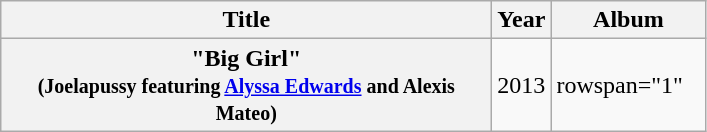<table class="wikitable plainrowheaders" style="text-align:left;">
<tr>
<th scope="col"  style="width:20em;">Title</th>
<th scope="col"  style="width:2em;">Year</th>
<th scope="col"  style="width:6em;">Album</th>
</tr>
<tr>
<th scope="row">"Big Girl" <br><small>(Joelapussy featuring <a href='#'>Alyssa Edwards</a> and Alexis Mateo)</small></th>
<td rowspan="1">2013</td>
<td>rowspan="1" </td>
</tr>
</table>
